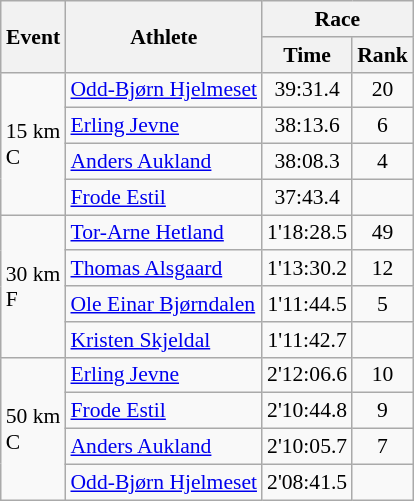<table class="wikitable" border="1" style="font-size:90%">
<tr>
<th rowspan=2>Event</th>
<th rowspan=2>Athlete</th>
<th colspan=2>Race</th>
</tr>
<tr>
<th>Time</th>
<th>Rank</th>
</tr>
<tr>
<td rowspan=4>15 km <br> C</td>
<td><a href='#'>Odd-Bjørn Hjelmeset</a></td>
<td align=center>39:31.4</td>
<td align=center>20</td>
</tr>
<tr>
<td><a href='#'>Erling Jevne</a></td>
<td align=center>38:13.6</td>
<td align=center>6</td>
</tr>
<tr>
<td><a href='#'>Anders Aukland</a></td>
<td align=center>38:08.3</td>
<td align=center>4</td>
</tr>
<tr>
<td><a href='#'>Frode Estil</a></td>
<td align=center>37:43.4</td>
<td align=center></td>
</tr>
<tr>
<td rowspan=4>30 km <br> F</td>
<td><a href='#'>Tor-Arne Hetland</a></td>
<td align=center>1'18:28.5</td>
<td align=center>49</td>
</tr>
<tr>
<td><a href='#'>Thomas Alsgaard</a></td>
<td align=center>1'13:30.2</td>
<td align=center>12</td>
</tr>
<tr>
<td><a href='#'>Ole Einar Bjørndalen</a></td>
<td align=center>1'11:44.5</td>
<td align=center>5</td>
</tr>
<tr>
<td><a href='#'>Kristen Skjeldal</a></td>
<td align=center>1'11:42.7</td>
<td align=center></td>
</tr>
<tr>
<td rowspan=4>50 km <br> C</td>
<td><a href='#'>Erling Jevne</a></td>
<td align=center>2'12:06.6</td>
<td align=center>10</td>
</tr>
<tr>
<td><a href='#'>Frode Estil</a></td>
<td align=center>2'10:44.8</td>
<td align=center>9</td>
</tr>
<tr>
<td><a href='#'>Anders Aukland</a></td>
<td align=center>2'10:05.7</td>
<td align=center>7</td>
</tr>
<tr>
<td><a href='#'>Odd-Bjørn Hjelmeset</a></td>
<td align=center>2'08:41.5</td>
<td align=center></td>
</tr>
</table>
